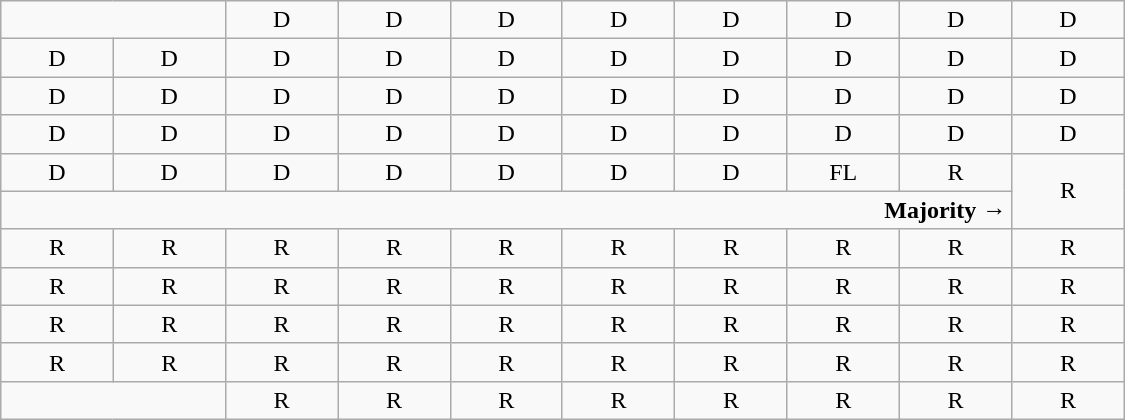<table class="wikitable" style="text-align:center" width=750px>
<tr>
<td colspan=2> </td>
<td>D</td>
<td>D</td>
<td>D</td>
<td>D</td>
<td>D</td>
<td>D</td>
<td>D</td>
<td>D</td>
</tr>
<tr>
<td width=10%  >D</td>
<td width=10%  >D</td>
<td width=10%  >D</td>
<td width=10%  >D</td>
<td width=10%  >D</td>
<td width=10%  >D</td>
<td width=10%  >D</td>
<td width=10%  >D</td>
<td width=10%  >D</td>
<td width=10%  >D</td>
</tr>
<tr>
<td>D</td>
<td>D</td>
<td>D</td>
<td>D</td>
<td>D</td>
<td>D</td>
<td>D</td>
<td>D</td>
<td>D</td>
<td>D</td>
</tr>
<tr>
<td>D<br></td>
<td>D<br></td>
<td>D<br></td>
<td>D<br></td>
<td>D<br></td>
<td>D<br></td>
<td>D</td>
<td>D</td>
<td>D</td>
<td>D</td>
</tr>
<tr>
<td>D<br></td>
<td>D<br></td>
<td>D<br></td>
<td>D<br></td>
<td>D<br></td>
<td>D<br></td>
<td>D<br></td>
<td>FL</td>
<td>R<br></td>
<td rowspan=2 >R<br></td>
</tr>
<tr>
<td colspan=9 align=right><strong>Majority →</strong></td>
</tr>
<tr>
<td>R<br></td>
<td>R<br></td>
<td>R<br></td>
<td>R<br></td>
<td>R<br></td>
<td>R<br></td>
<td>R<br></td>
<td>R<br></td>
<td>R<br></td>
<td>R<br></td>
</tr>
<tr>
<td>R<br></td>
<td>R<br></td>
<td>R<br></td>
<td>R<br></td>
<td>R<br></td>
<td>R<br></td>
<td>R<br></td>
<td>R</td>
<td>R</td>
<td>R</td>
</tr>
<tr>
<td>R</td>
<td>R</td>
<td>R</td>
<td>R</td>
<td>R</td>
<td>R</td>
<td>R</td>
<td>R</td>
<td>R</td>
<td>R</td>
</tr>
<tr>
<td>R</td>
<td>R</td>
<td>R</td>
<td>R</td>
<td>R</td>
<td>R</td>
<td>R</td>
<td>R</td>
<td>R</td>
<td>R</td>
</tr>
<tr>
<td colspan=2> </td>
<td>R</td>
<td>R</td>
<td>R</td>
<td>R</td>
<td>R</td>
<td>R</td>
<td>R</td>
<td>R</td>
</tr>
</table>
